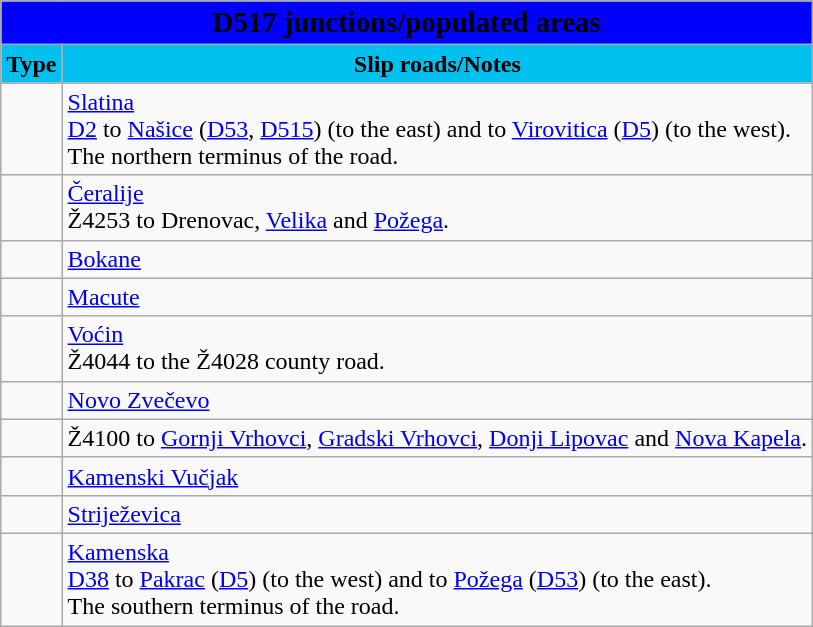<table class="wikitable">
<tr>
<td colspan=2 bgcolor=blue align=center style=margin-top:15><span><big><strong>D517 junctions/populated areas</strong></big></span></td>
</tr>
<tr>
<td align=center bgcolor=00c0f0><strong>Type</strong></td>
<td align=center bgcolor=00c0f0><strong>Slip roads/Notes</strong></td>
</tr>
<tr>
<td></td>
<td><a href='#'>Slatina</a><br> <a href='#'>D2</a> to <a href='#'>Našice</a> (<a href='#'>D53</a>, <a href='#'>D515</a>) (to the east) and to <a href='#'>Virovitica</a> (<a href='#'>D5</a>) (to the west).<br>The northern terminus of the road.</td>
</tr>
<tr>
<td></td>
<td><a href='#'>Čeralije</a><br>Ž4253 to Drenovac, <a href='#'>Velika</a> and <a href='#'>Požega</a>.</td>
</tr>
<tr>
<td></td>
<td><a href='#'>Bokane</a></td>
</tr>
<tr>
<td></td>
<td><a href='#'>Macute</a></td>
</tr>
<tr>
<td></td>
<td><a href='#'>Voćin</a><br>Ž4044 to the Ž4028 county road.</td>
</tr>
<tr>
<td></td>
<td><a href='#'>Novo Zvečevo</a></td>
</tr>
<tr>
<td></td>
<td>Ž4100 to <a href='#'>Gornji Vrhovci</a>, <a href='#'>Gradski Vrhovci</a>, <a href='#'>Donji Lipovac</a> and <a href='#'>Nova Kapela</a>.</td>
</tr>
<tr>
<td></td>
<td><a href='#'>Kamenski Vučjak</a></td>
</tr>
<tr>
<td></td>
<td><a href='#'>Striježevica</a></td>
</tr>
<tr>
<td></td>
<td><a href='#'>Kamenska</a><br> <a href='#'>D38</a> to <a href='#'>Pakrac</a> (<a href='#'>D5</a>) (to the west) and to <a href='#'>Požega</a> (<a href='#'>D53</a>) (to the east).<br>The southern terminus of the road.</td>
</tr>
</table>
